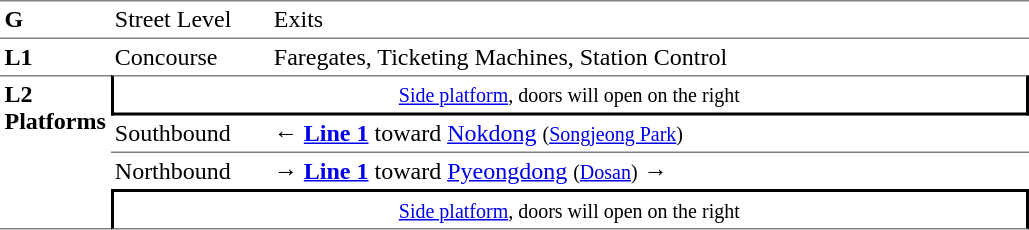<table table border=0 cellspacing=0 cellpadding=3>
<tr>
<td style="border-top:solid 1px gray;border-bottom:solid 1px gray;" width=50 valign=top><strong>G</strong></td>
<td style="border-top:solid 1px gray;border-bottom:solid 1px gray;" width=100 valign=top>Street Level</td>
<td style="border-top:solid 1px gray;border-bottom:solid 1px gray;" width=400 valign=top>Exits</td>
</tr>
<tr>
<td style="border-bottom:solid 0 gray;" width=50 valign=top><strong>L1</strong></td>
<td style="border-bottom:solid 0 gray;" width=100 valign=top>Concourse</td>
<td style="border-bottom:solid 0 gray;" width=500 valign=top>Faregates, Ticketing Machines, Station Control</td>
</tr>
<tr>
<td style="border-top:solid 1px gray;border-bottom:solid 1px gray;" rowspan=4 valign=top><strong>L2<br>Platforms</strong></td>
<td style="border-top:solid 1px gray;border-right:solid 2px black;border-left:solid 2px black;border-bottom:solid 2px black;text-align:center;" colspan=2><small><a href='#'>Side platform</a>, doors will open on the right</small></td>
</tr>
<tr>
<td style="border-bottom:solid 1px gray;">Southbound</td>
<td style="border-bottom:solid 1px gray;">← <a href='#'><span><span><strong>Line 1</strong></span></span></a> toward <a href='#'>Nokdong</a> <small>(<a href='#'>Songjeong Park</a>)</small></td>
</tr>
<tr>
<td>Northbound</td>
<td><span>→</span> <a href='#'><span><span><strong>Line 1</strong></span></span></a> toward <a href='#'>Pyeongdong</a> <small>(<a href='#'>Dosan</a>)</small> →</td>
</tr>
<tr>
<td style="border-top:solid 2px black;border-right:solid 2px black;border-left:solid 2px black;border-bottom:solid 1px gray;text-align:center;" colspan=2><small><a href='#'>Side platform</a>, doors will open on the right</small></td>
</tr>
</table>
